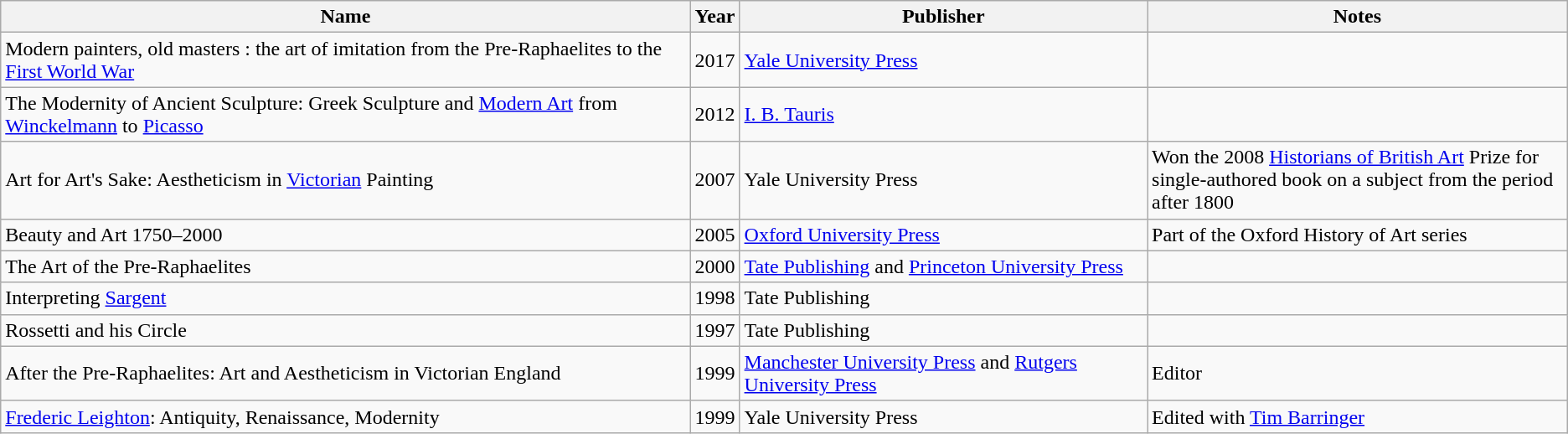<table class="wikitable sortable" border="1">
<tr>
<th>Name</th>
<th>Year</th>
<th>Publisher</th>
<th>Notes</th>
</tr>
<tr>
<td>Modern painters, old masters : the art of imitation from the Pre-Raphaelites to the <a href='#'>First World War</a></td>
<td>2017</td>
<td><a href='#'>Yale University Press</a></td>
<td></td>
</tr>
<tr>
<td>The Modernity of Ancient Sculpture: Greek Sculpture and <a href='#'>Modern Art</a> from <a href='#'>Winckelmann</a> to <a href='#'>Picasso</a></td>
<td>2012</td>
<td><a href='#'>I. B. Tauris</a></td>
<td></td>
</tr>
<tr>
<td>Art for Art's Sake: Aestheticism in <a href='#'>Victorian</a> Painting</td>
<td>2007</td>
<td>Yale University Press</td>
<td>Won the 2008 <a href='#'>Historians of British Art</a> Prize for <br> single-authored book on a subject from the period after 1800</td>
</tr>
<tr>
<td>Beauty and Art 1750–2000</td>
<td>2005</td>
<td><a href='#'>Oxford University Press</a></td>
<td>Part of the Oxford History of Art series</td>
</tr>
<tr>
<td>The Art of the Pre-Raphaelites</td>
<td>2000</td>
<td><a href='#'>Tate Publishing</a> and <a href='#'>Princeton University Press</a></td>
<td></td>
</tr>
<tr>
<td>Interpreting <a href='#'>Sargent</a></td>
<td>1998</td>
<td>Tate Publishing</td>
<td></td>
</tr>
<tr>
<td>Rossetti and his Circle</td>
<td>1997</td>
<td>Tate Publishing</td>
<td></td>
</tr>
<tr>
<td>After the Pre-Raphaelites: Art and Aestheticism in Victorian England</td>
<td>1999</td>
<td><a href='#'>Manchester University Press</a> and <a href='#'>Rutgers University Press</a></td>
<td>Editor</td>
</tr>
<tr>
<td><a href='#'>Frederic Leighton</a>: Antiquity, Renaissance, Modernity</td>
<td>1999</td>
<td>Yale University Press</td>
<td>Edited with <a href='#'>Tim Barringer</a></td>
</tr>
</table>
